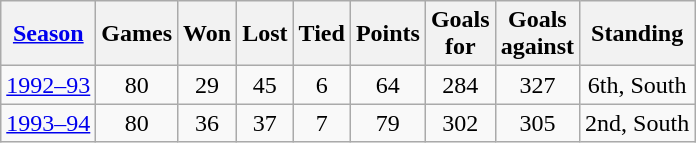<table class="wikitable" style="text-align:center">
<tr>
<th><a href='#'>Season</a></th>
<th>Games</th>
<th>Won</th>
<th>Lost</th>
<th>Tied</th>
<th>Points</th>
<th>Goals<br>for</th>
<th>Goals<br>against</th>
<th>Standing</th>
</tr>
<tr>
<td><a href='#'>1992–93</a></td>
<td>80</td>
<td>29</td>
<td>45</td>
<td>6</td>
<td>64</td>
<td>284</td>
<td>327</td>
<td>6th, South</td>
</tr>
<tr>
<td><a href='#'>1993–94</a></td>
<td>80</td>
<td>36</td>
<td>37</td>
<td>7</td>
<td>79</td>
<td>302</td>
<td>305</td>
<td>2nd, South</td>
</tr>
</table>
